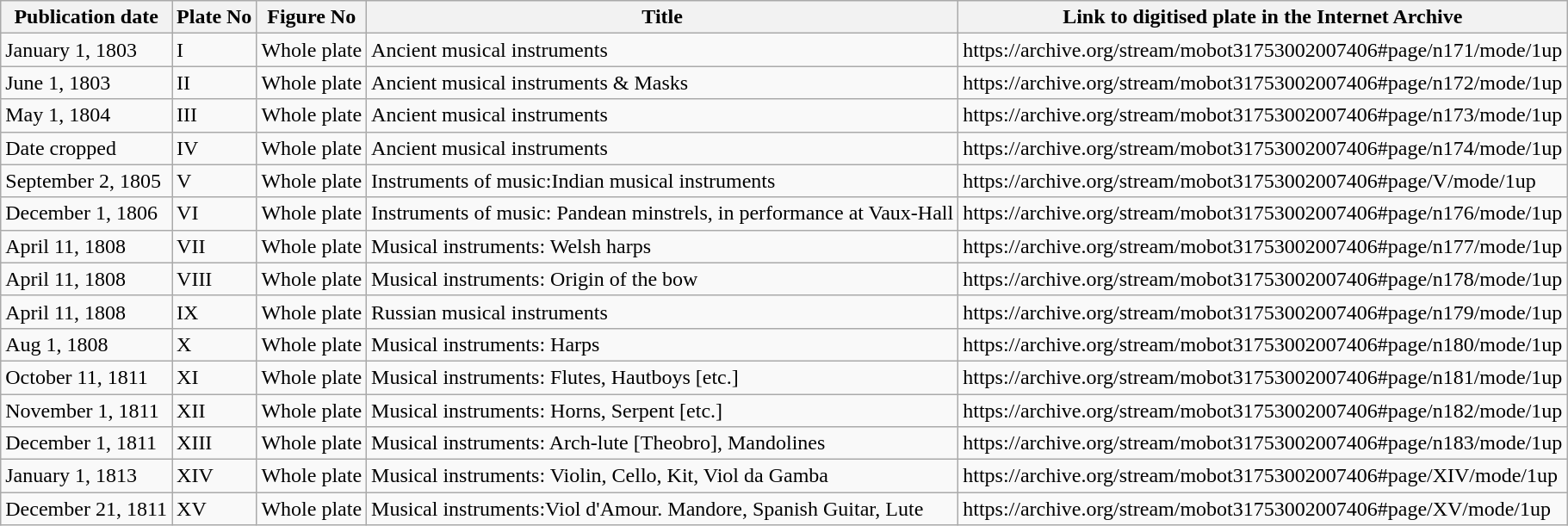<table Class = "wikitable">
<tr>
<th>Publication date</th>
<th>Plate No</th>
<th>Figure No</th>
<th>Title</th>
<th>Link to digitised plate in the Internet Archive</th>
</tr>
<tr>
<td>January 1, 1803</td>
<td>I</td>
<td>Whole plate</td>
<td>Ancient musical instruments</td>
<td>https://archive.org/stream/mobot31753002007406#page/n171/mode/1up</td>
</tr>
<tr>
<td>June 1, 1803</td>
<td>II</td>
<td>Whole plate</td>
<td>Ancient musical instruments & Masks</td>
<td>https://archive.org/stream/mobot31753002007406#page/n172/mode/1up</td>
</tr>
<tr>
<td>May 1, 1804</td>
<td>III</td>
<td>Whole plate</td>
<td>Ancient musical instruments</td>
<td>https://archive.org/stream/mobot31753002007406#page/n173/mode/1up</td>
</tr>
<tr>
<td>Date cropped</td>
<td>IV</td>
<td>Whole plate</td>
<td>Ancient musical instruments</td>
<td>https://archive.org/stream/mobot31753002007406#page/n174/mode/1up</td>
</tr>
<tr>
<td>September 2, 1805</td>
<td>V</td>
<td>Whole plate</td>
<td>Instruments of music:Indian musical instruments</td>
<td>https://archive.org/stream/mobot31753002007406#page/V/mode/1up</td>
</tr>
<tr>
<td>December 1, 1806</td>
<td>VI</td>
<td>Whole plate</td>
<td>Instruments of music: Pandean minstrels, in performance at Vaux-Hall</td>
<td>https://archive.org/stream/mobot31753002007406#page/n176/mode/1up</td>
</tr>
<tr>
<td>April 11, 1808</td>
<td>VII</td>
<td>Whole plate</td>
<td>Musical instruments: Welsh harps</td>
<td>https://archive.org/stream/mobot31753002007406#page/n177/mode/1up</td>
</tr>
<tr>
<td>April 11, 1808</td>
<td>VIII</td>
<td>Whole plate</td>
<td>Musical instruments: Origin of the bow</td>
<td>https://archive.org/stream/mobot31753002007406#page/n178/mode/1up</td>
</tr>
<tr>
<td>April 11, 1808</td>
<td>IX</td>
<td>Whole plate</td>
<td>Russian musical instruments</td>
<td>https://archive.org/stream/mobot31753002007406#page/n179/mode/1up</td>
</tr>
<tr>
<td>Aug 1, 1808</td>
<td>X</td>
<td>Whole plate</td>
<td>Musical instruments: Harps</td>
<td>https://archive.org/stream/mobot31753002007406#page/n180/mode/1up</td>
</tr>
<tr>
<td>October 11, 1811</td>
<td>XI</td>
<td>Whole plate</td>
<td>Musical instruments: Flutes, Hautboys [etc.]</td>
<td>https://archive.org/stream/mobot31753002007406#page/n181/mode/1up</td>
</tr>
<tr>
<td>November 1, 1811</td>
<td>XII</td>
<td>Whole plate</td>
<td>Musical instruments: Horns, Serpent [etc.]</td>
<td>https://archive.org/stream/mobot31753002007406#page/n182/mode/1up</td>
</tr>
<tr>
<td>December 1, 1811</td>
<td>XIII</td>
<td>Whole plate</td>
<td>Musical instruments: Arch-lute [Theobro], Mandolines</td>
<td>https://archive.org/stream/mobot31753002007406#page/n183/mode/1up</td>
</tr>
<tr>
<td>January 1, 1813</td>
<td>XIV</td>
<td>Whole plate</td>
<td>Musical instruments: Violin, Cello, Kit, Viol da Gamba</td>
<td>https://archive.org/stream/mobot31753002007406#page/XIV/mode/1up</td>
</tr>
<tr>
<td>December 21, 1811</td>
<td>XV</td>
<td>Whole plate</td>
<td>Musical instruments:Viol d'Amour. Mandore, Spanish Guitar, Lute</td>
<td>https://archive.org/stream/mobot31753002007406#page/XV/mode/1up</td>
</tr>
</table>
